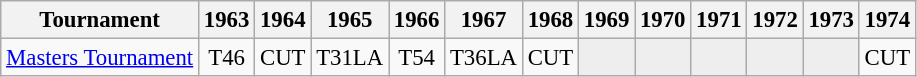<table class="wikitable" style="font-size:95%;text-align:center;">
<tr>
<th>Tournament</th>
<th>1963</th>
<th>1964</th>
<th>1965</th>
<th>1966</th>
<th>1967</th>
<th>1968</th>
<th>1969</th>
<th>1970</th>
<th>1971</th>
<th>1972</th>
<th>1973</th>
<th>1974</th>
</tr>
<tr>
<td align=left><a href='#'>Masters Tournament</a></td>
<td>T46</td>
<td>CUT</td>
<td>T31<span>LA</span></td>
<td>T54</td>
<td>T36<span>LA</span></td>
<td>CUT</td>
<td style="background:#eeeeee;"></td>
<td style="background:#eeeeee;"></td>
<td style="background:#eeeeee;"></td>
<td style="background:#eeeeee;"></td>
<td style="background:#eeeeee;"></td>
<td>CUT</td>
</tr>
</table>
